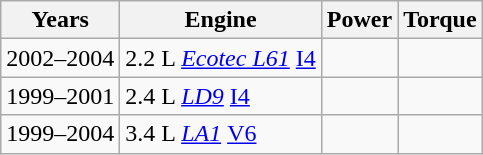<table class=wikitable>
<tr>
<th>Years</th>
<th>Engine</th>
<th>Power</th>
<th>Torque</th>
</tr>
<tr>
<td>2002–2004</td>
<td>2.2 L <em><a href='#'>Ecotec L61</a></em> <a href='#'>I4</a></td>
<td></td>
<td></td>
</tr>
<tr>
<td>1999–2001</td>
<td>2.4 L <em><a href='#'>LD9</a></em> <a href='#'>I4</a></td>
<td></td>
<td></td>
</tr>
<tr>
<td>1999–2004</td>
<td>3.4 L <em><a href='#'>LA1</a> </em> <a href='#'>V6</a></td>
<td></td>
<td></td>
</tr>
</table>
